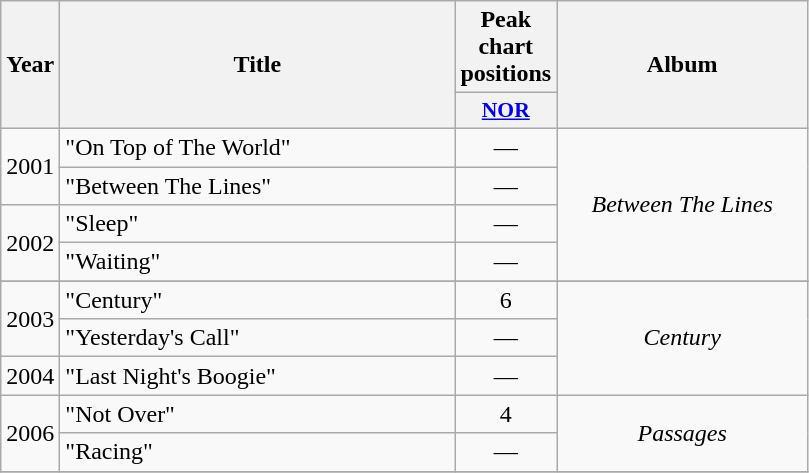<table class="wikitable" style="text-align:center;">
<tr>
<th rowspan="2" style="width:2em;">Year</th>
<th rowspan="2" style="width:16em;">Title</th>
<th colspan="1">Peak chart positions</th>
<th rowspan="2" style="width:10em;">Album</th>
</tr>
<tr>
<th style="width:2em;font-size:90%;"><a href='#'>NOR</a><br></th>
</tr>
<tr>
<td rowspan="2">2001</td>
<td style="text-align:left;">"On Top of The World"</td>
<td>—</td>
<td rowspan="4"><em>Between The Lines</em></td>
</tr>
<tr>
<td style="text-align:left;">"Between The Lines"</td>
<td>—</td>
</tr>
<tr>
<td rowspan="2">2002</td>
<td style="text-align:left;">"Sleep"</td>
<td>—</td>
</tr>
<tr>
<td style="text-align:left;">"Waiting"</td>
<td>—</td>
</tr>
<tr>
</tr>
<tr>
<td rowspan="2">2003</td>
<td style="text-align:left;">"Century"</td>
<td>6</td>
<td rowspan="3"><em>Century</em></td>
</tr>
<tr>
<td style="text-align:left;">"Yesterday's Call"</td>
<td>—</td>
</tr>
<tr>
<td rowspan="1">2004</td>
<td style="text-align:left;">"Last Night's Boogie"</td>
<td>—</td>
</tr>
<tr>
<td rowspan="2">2006</td>
<td style="text-align:left;">"Not Over"</td>
<td>4</td>
<td rowspan="2"><em>Passages</em></td>
</tr>
<tr>
<td style="text-align:left;">"Racing"</td>
<td>—</td>
</tr>
<tr>
</tr>
</table>
